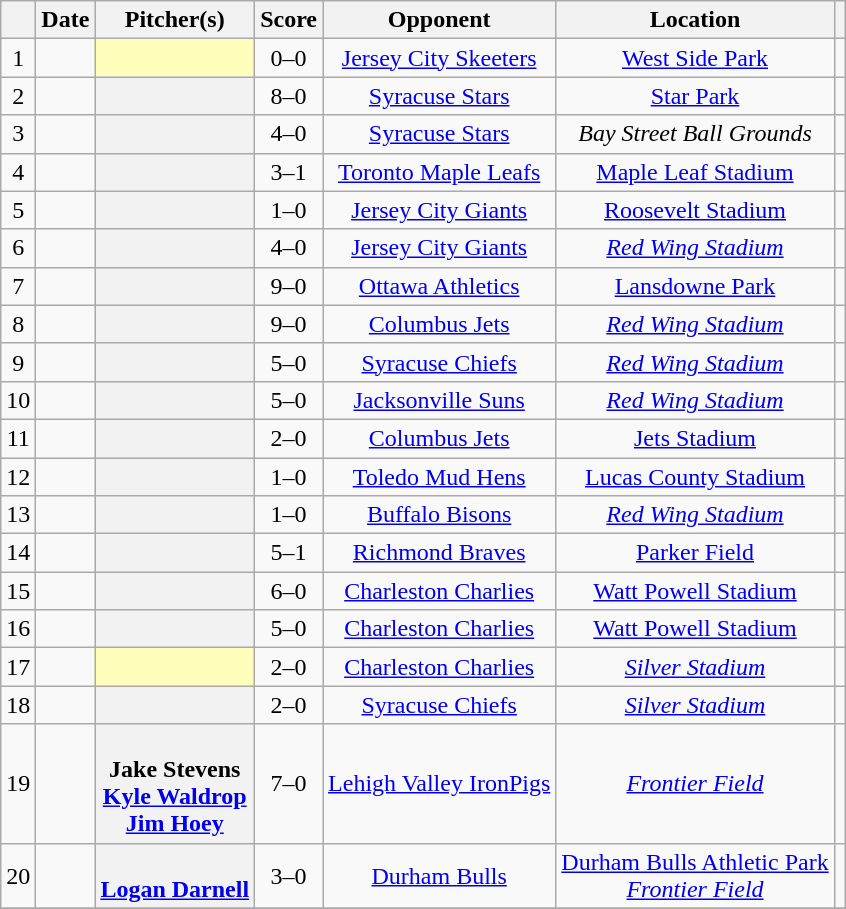<table class="wikitable sortable plainrowheaders" style="text-align:center">
<tr>
<th scope="col"></th>
<th scope="col">Date</th>
<th scope="col">Pitcher(s)</th>
<th scope="col">Score</th>
<th scope="col">Opponent</th>
<th scope="col">Location</th>
<th scope="col" class="unsortable"></th>
</tr>
<tr>
<td>1</td>
<td></td>
<th scope="row" style="text-align:center; background:#FFFFBB"></th>
<td>0–0 </td>
<td><a href='#'>Jersey City Skeeters</a></td>
<td><a href='#'>West Side Park</a></td>
<td></td>
</tr>
<tr>
<td>2</td>
<td></td>
<th scope="row" style="text-align:center"></th>
<td>8–0 </td>
<td><a href='#'>Syracuse Stars</a></td>
<td><a href='#'>Star Park</a></td>
<td></td>
</tr>
<tr>
<td>3</td>
<td></td>
<th scope="row" style="text-align:center"></th>
<td>4–0</td>
<td><a href='#'>Syracuse Stars</a></td>
<td><em>Bay Street Ball Grounds</em></td>
<td></td>
</tr>
<tr>
<td>4</td>
<td></td>
<th scope="row" style="text-align:center"></th>
<td>3–1</td>
<td><a href='#'>Toronto Maple Leafs</a></td>
<td><a href='#'>Maple Leaf Stadium</a></td>
<td></td>
</tr>
<tr>
<td>5</td>
<td></td>
<th scope="row" style="text-align:center"></th>
<td>1–0 </td>
<td><a href='#'>Jersey City Giants</a></td>
<td><a href='#'>Roosevelt Stadium</a></td>
<td></td>
</tr>
<tr>
<td>6</td>
<td></td>
<th scope="row" style="text-align:center"></th>
<td>4–0</td>
<td><a href='#'>Jersey City Giants</a></td>
<td><em><a href='#'>Red Wing Stadium</a></em></td>
<td></td>
</tr>
<tr>
<td>7</td>
<td></td>
<th scope="row" style="text-align:center"></th>
<td>9–0</td>
<td><a href='#'>Ottawa Athletics</a></td>
<td><a href='#'>Lansdowne Park</a></td>
<td></td>
</tr>
<tr>
<td>8</td>
<td></td>
<th scope="row" style="text-align:center"> </th>
<td>9–0</td>
<td><a href='#'>Columbus Jets</a></td>
<td><em><a href='#'>Red Wing Stadium</a></em></td>
<td></td>
</tr>
<tr>
<td>9</td>
<td></td>
<th scope="row" style="text-align:center"></th>
<td>5–0 </td>
<td><a href='#'>Syracuse Chiefs</a></td>
<td><em><a href='#'>Red Wing Stadium</a></em></td>
<td></td>
</tr>
<tr>
<td>10</td>
<td></td>
<th scope="row" style="text-align:center"></th>
<td>5–0 </td>
<td><a href='#'>Jacksonville Suns</a></td>
<td><em><a href='#'>Red Wing Stadium</a></em></td>
<td></td>
</tr>
<tr>
<td>11</td>
<td></td>
<th scope="row" style="text-align:center"></th>
<td>2–0 </td>
<td><a href='#'>Columbus Jets</a></td>
<td><a href='#'>Jets Stadium</a></td>
<td></td>
</tr>
<tr>
<td>12</td>
<td></td>
<th scope="row" style="text-align:center"> </th>
<td>1–0</td>
<td><a href='#'>Toledo Mud Hens</a></td>
<td><a href='#'>Lucas County Stadium</a></td>
<td></td>
</tr>
<tr>
<td>13</td>
<td></td>
<th scope="row" style="text-align:center"></th>
<td>1–0 </td>
<td><a href='#'>Buffalo Bisons</a></td>
<td><em><a href='#'>Red Wing Stadium</a></em></td>
<td></td>
</tr>
<tr>
<td>14</td>
<td></td>
<th scope="row" style="text-align:center"></th>
<td>5–1 </td>
<td><a href='#'>Richmond Braves</a></td>
<td><a href='#'>Parker Field</a></td>
<td></td>
</tr>
<tr>
<td>15</td>
<td></td>
<th scope="row" style="text-align:center"></th>
<td>6–0 </td>
<td><a href='#'>Charleston Charlies</a></td>
<td><a href='#'>Watt Powell Stadium</a></td>
<td></td>
</tr>
<tr>
<td>16</td>
<td></td>
<th scope="row" style="text-align:center"></th>
<td>5–0</td>
<td><a href='#'>Charleston Charlies</a></td>
<td><a href='#'>Watt Powell Stadium</a></td>
<td></td>
</tr>
<tr>
<td>17</td>
<td></td>
<th scope="row" style="text-align:center; background:#FFFFBB"></th>
<td>2–0 </td>
<td><a href='#'>Charleston Charlies</a></td>
<td><em><a href='#'>Silver Stadium</a></em></td>
<td></td>
</tr>
<tr>
<td>18</td>
<td></td>
<th scope="row" style="text-align:center"></th>
<td>2–0 </td>
<td><a href='#'>Syracuse Chiefs</a></td>
<td><em><a href='#'>Silver Stadium</a></em></td>
<td></td>
</tr>
<tr>
<td>19</td>
<td></td>
<th scope="row" style="text-align:center"> <br>Jake Stevens <br><a href='#'>Kyle Waldrop</a> <br><a href='#'>Jim Hoey</a> </th>
<td>7–0</td>
<td><a href='#'>Lehigh Valley IronPigs</a></td>
<td><em><a href='#'>Frontier Field</a></em></td>
<td></td>
</tr>
<tr>
<td>20</td>
<td></td>
<th scope="row" style="text-align:center"> <br><a href='#'>Logan Darnell</a> </th>
<td>3–0</td>
<td><a href='#'>Durham Bulls</a></td>
<td><a href='#'>Durham Bulls Athletic Park</a><br><em><a href='#'>Frontier Field</a></em></td>
<td></td>
</tr>
<tr>
</tr>
</table>
